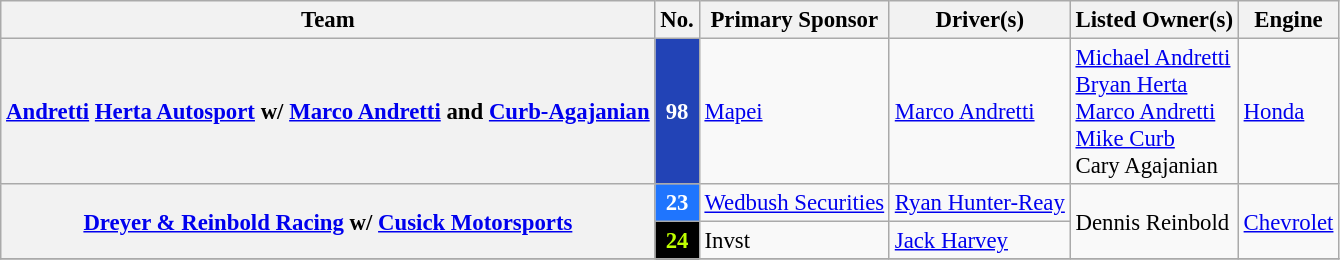<table class="wikitable sortable" style="font-size: 95%;">
<tr>
<th>Team</th>
<th>No.</th>
<th>Primary Sponsor</th>
<th>Driver(s)</th>
<th>Listed Owner(s)</th>
<th>Engine</th>
</tr>
<tr>
<th><a href='#'>Andretti</a> <a href='#'>Herta Autosport</a> w/ <a href='#'>Marco Andretti</a> and <a href='#'>Curb-Agajanian</a></th>
<td style="background:#2243B6; color:white" align="center"><strong>98</strong></td>
<td><a href='#'>Mapei</a></td>
<td> <a href='#'>Marco Andretti</a> </td>
<td> <a href='#'>Michael Andretti</a><br> <a href='#'>Bryan Herta</a><br> <a href='#'>Marco Andretti</a><br> <a href='#'>Mike Curb</a><br> Cary Agajanian</td>
<td><a href='#'>Honda</a></td>
</tr>
<tr>
<th rowspan=2><a href='#'>Dreyer & Reinbold Racing</a> w/ <a href='#'>Cusick Motorsports</a></th>
<td style="background:#1F75FE; color:white " align="center"><strong>23</strong></td>
<td><a href='#'>Wedbush Securities</a></td>
<td> <a href='#'>Ryan Hunter-Reay</a> </td>
<td rowspan=2> Dennis Reinbold</td>
<td rowspan=2><a href='#'>Chevrolet</a></td>
</tr>
<tr>
<td style="background:black; color:#BFFF00" align="center"><strong>24</strong></td>
<td>Invst</td>
<td> <a href='#'>Jack Harvey</a> </td>
</tr>
<tr>
</tr>
</table>
